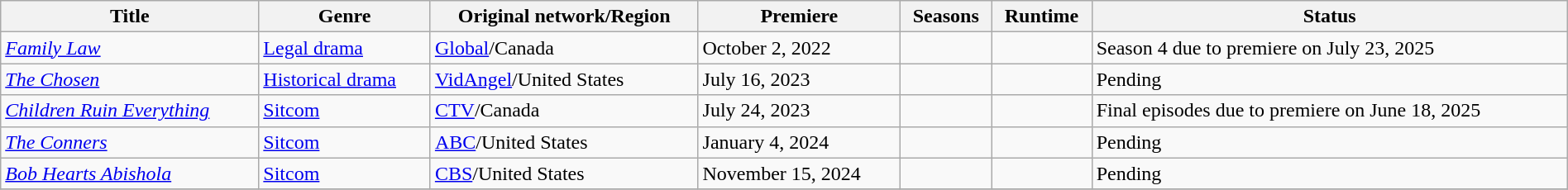<table class="wikitable sortable" style="width:100%;">
<tr>
<th>Title</th>
<th>Genre</th>
<th>Original network/Region</th>
<th>Premiere</th>
<th>Seasons</th>
<th>Runtime</th>
<th>Status</th>
</tr>
<tr>
<td><em><a href='#'>Family Law</a></em></td>
<td><a href='#'>Legal drama</a></td>
<td><a href='#'>Global</a>/Canada</td>
<td>October 2, 2022</td>
<td></td>
<td></td>
<td>Season 4 due to premiere on July 23, 2025</td>
</tr>
<tr>
<td><em><a href='#'>The Chosen</a></em></td>
<td><a href='#'>Historical drama</a></td>
<td><a href='#'>VidAngel</a>/United States</td>
<td>July 16, 2023</td>
<td></td>
<td></td>
<td>Pending</td>
</tr>
<tr>
<td><em><a href='#'>Children Ruin Everything</a></em></td>
<td><a href='#'>Sitcom</a></td>
<td><a href='#'>CTV</a>/Canada</td>
<td>July 24, 2023</td>
<td></td>
<td></td>
<td>Final episodes due to premiere on June 18, 2025</td>
</tr>
<tr>
<td><em><a href='#'>The Conners</a></em></td>
<td><a href='#'>Sitcom</a></td>
<td><a href='#'>ABC</a>/United States</td>
<td>January 4, 2024</td>
<td></td>
<td></td>
<td>Pending</td>
</tr>
<tr>
<td><em><a href='#'>Bob Hearts Abishola</a></em></td>
<td><a href='#'>Sitcom</a></td>
<td><a href='#'>CBS</a>/United States</td>
<td>November 15, 2024</td>
<td></td>
<td></td>
<td>Pending</td>
</tr>
<tr>
</tr>
</table>
